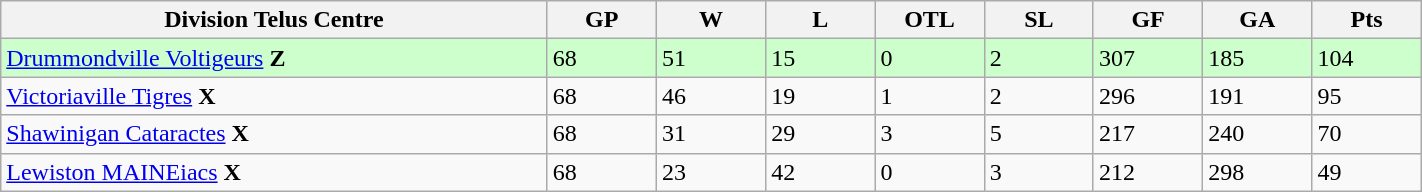<table class="wikitable" style="width: 75%">
<tr>
<th width=25%>Division Telus Centre</th>
<th width=5%>GP</th>
<th width=5%>W</th>
<th width=5%>L</th>
<th width=5%>OTL</th>
<th width=5%>SL</th>
<th width=5%>GF</th>
<th width=5%>GA</th>
<th width=5%>Pts</th>
</tr>
<tr bgcolor=#ccffcc>
<td><a href='#'>Drummondville Voltigeurs</a> <strong>Z</strong></td>
<td>68</td>
<td>51</td>
<td>15</td>
<td>0</td>
<td>2</td>
<td>307</td>
<td>185</td>
<td>104</td>
</tr>
<tr>
<td><a href='#'>Victoriaville Tigres</a> <strong>X</strong></td>
<td>68</td>
<td>46</td>
<td>19</td>
<td>1</td>
<td>2</td>
<td>296</td>
<td>191</td>
<td>95</td>
</tr>
<tr>
<td><a href='#'>Shawinigan Cataractes</a> <strong>X</strong></td>
<td>68</td>
<td>31</td>
<td>29</td>
<td>3</td>
<td>5</td>
<td>217</td>
<td>240</td>
<td>70</td>
</tr>
<tr>
<td><a href='#'>Lewiston MAINEiacs</a> <strong>X</strong></td>
<td>68</td>
<td>23</td>
<td>42</td>
<td>0</td>
<td>3</td>
<td>212</td>
<td>298</td>
<td>49</td>
</tr>
</table>
